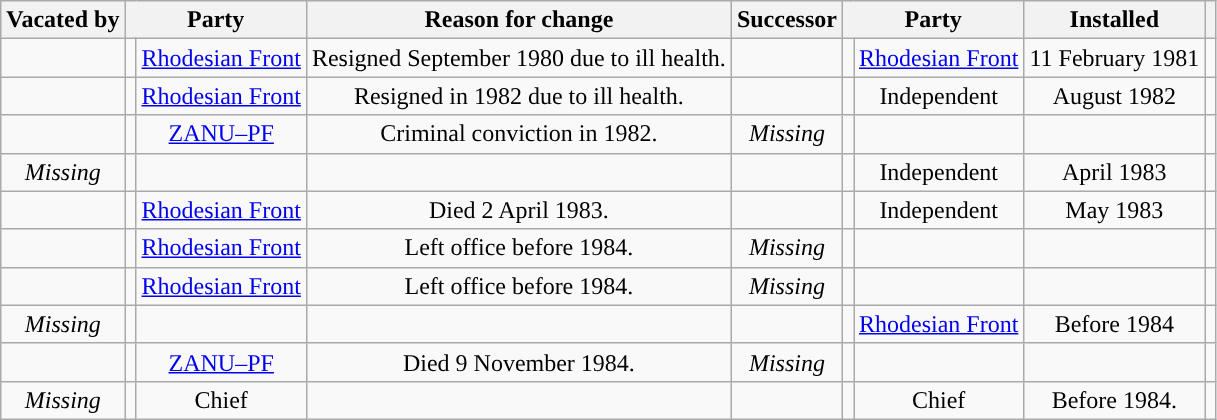<table class="wikitable sortable" style="text-align:center">
<tr>
<th>Vacated by</th>
<th colspan="2">Party</th>
<th>Reason for change</th>
<th>Successor</th>
<th colspan="2">Party</th>
<th>Installed</th>
<th></th>
</tr>
<tr>
<td></td>
<td style="background-color: "></td>
<td><a href='#'>Rhodesian Front</a></td>
<td>Resigned September 1980 due to ill health.</td>
<td></td>
<td style="background-color: "></td>
<td><a href='#'>Rhodesian Front</a></td>
<td>11 February 1981</td>
<td></td>
</tr>
<tr>
<td></td>
<td style="background-color: "></td>
<td><a href='#'>Rhodesian Front</a></td>
<td>Resigned in 1982 due to ill health.</td>
<td></td>
<td style="background-color: "></td>
<td>Independent</td>
<td>August 1982</td>
<td></td>
</tr>
<tr>
<td></td>
<td style="background-color: "></td>
<td><a href='#'>ZANU–PF</a></td>
<td>Criminal conviction in 1982.</td>
<td><em>Missing</em></td>
<td></td>
<td></td>
<td></td>
<td><em></em></td>
</tr>
<tr>
<td><em>Missing</em></td>
<td></td>
<td></td>
<td></td>
<td></td>
<td style="background-color: "></td>
<td>Independent</td>
<td>April 1983</td>
<td></td>
</tr>
<tr>
<td></td>
<td style="background-color: "></td>
<td><a href='#'>Rhodesian Front</a></td>
<td>Died 2 April 1983.</td>
<td></td>
<td style="background-color: "></td>
<td>Independent</td>
<td>May 1983</td>
<td></td>
</tr>
<tr>
<td></td>
<td style="background-color: "></td>
<td><a href='#'>Rhodesian Front</a></td>
<td>Left office before 1984.</td>
<td><em>Missing</em></td>
<td></td>
<td></td>
<td></td>
<td></td>
</tr>
<tr>
<td></td>
<td style="background-color: "></td>
<td><a href='#'>Rhodesian Front</a></td>
<td>Left office before 1984.</td>
<td><em>Missing</em></td>
<td></td>
<td></td>
<td></td>
<td></td>
</tr>
<tr>
<td><em>Missing</em></td>
<td></td>
<td></td>
<td></td>
<td></td>
<td style="background-color: "></td>
<td><a href='#'>Rhodesian Front</a></td>
<td>Before 1984</td>
<td></td>
</tr>
<tr>
<td></td>
<td style="background-color: "></td>
<td><a href='#'>ZANU–PF</a></td>
<td>Died 9 November 1984.</td>
<td><em>Missing</em></td>
<td></td>
<td></td>
<td></td>
<td><em></em></td>
</tr>
<tr>
<td><em>Missing</em></td>
<td style="background-color: "></td>
<td>Chief</td>
<td></td>
<td></td>
<td style="background-color: "></td>
<td>Chief</td>
<td>Before 1984.</td>
<td><em></em></td>
</tr>
</table>
